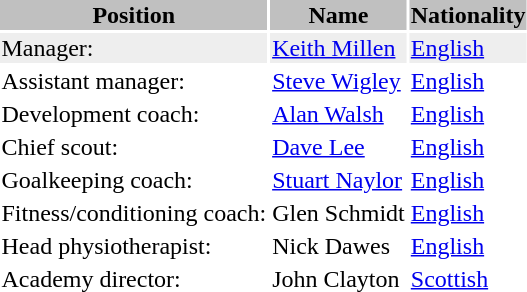<table class="toccolours">
<tr>
<th style="background:silver;">Position</th>
<th style="background:silver;">Name</th>
<th style="background:silver;">Nationality</th>
</tr>
<tr style="background:#eee;">
<td>Manager:</td>
<td><a href='#'>Keith Millen</a></td>
<td> <a href='#'>English</a></td>
</tr>
<tr>
<td>Assistant manager:</td>
<td><a href='#'>Steve Wigley</a></td>
<td> <a href='#'>English</a></td>
</tr>
<tr>
<td>Development coach:</td>
<td><a href='#'>Alan Walsh</a></td>
<td> <a href='#'>English</a></td>
</tr>
<tr>
<td>Chief scout:</td>
<td><a href='#'>Dave Lee</a></td>
<td> <a href='#'>English</a></td>
</tr>
<tr>
<td>Goalkeeping coach:</td>
<td><a href='#'>Stuart Naylor</a></td>
<td> <a href='#'>English</a></td>
</tr>
<tr>
<td>Fitness/conditioning coach:</td>
<td>Glen Schmidt</td>
<td> <a href='#'>English</a></td>
</tr>
<tr>
<td>Head physiotherapist:</td>
<td>Nick Dawes</td>
<td> <a href='#'>English</a></td>
</tr>
<tr>
<td>Academy director:</td>
<td>John Clayton</td>
<td> <a href='#'>Scottish</a></td>
</tr>
</table>
